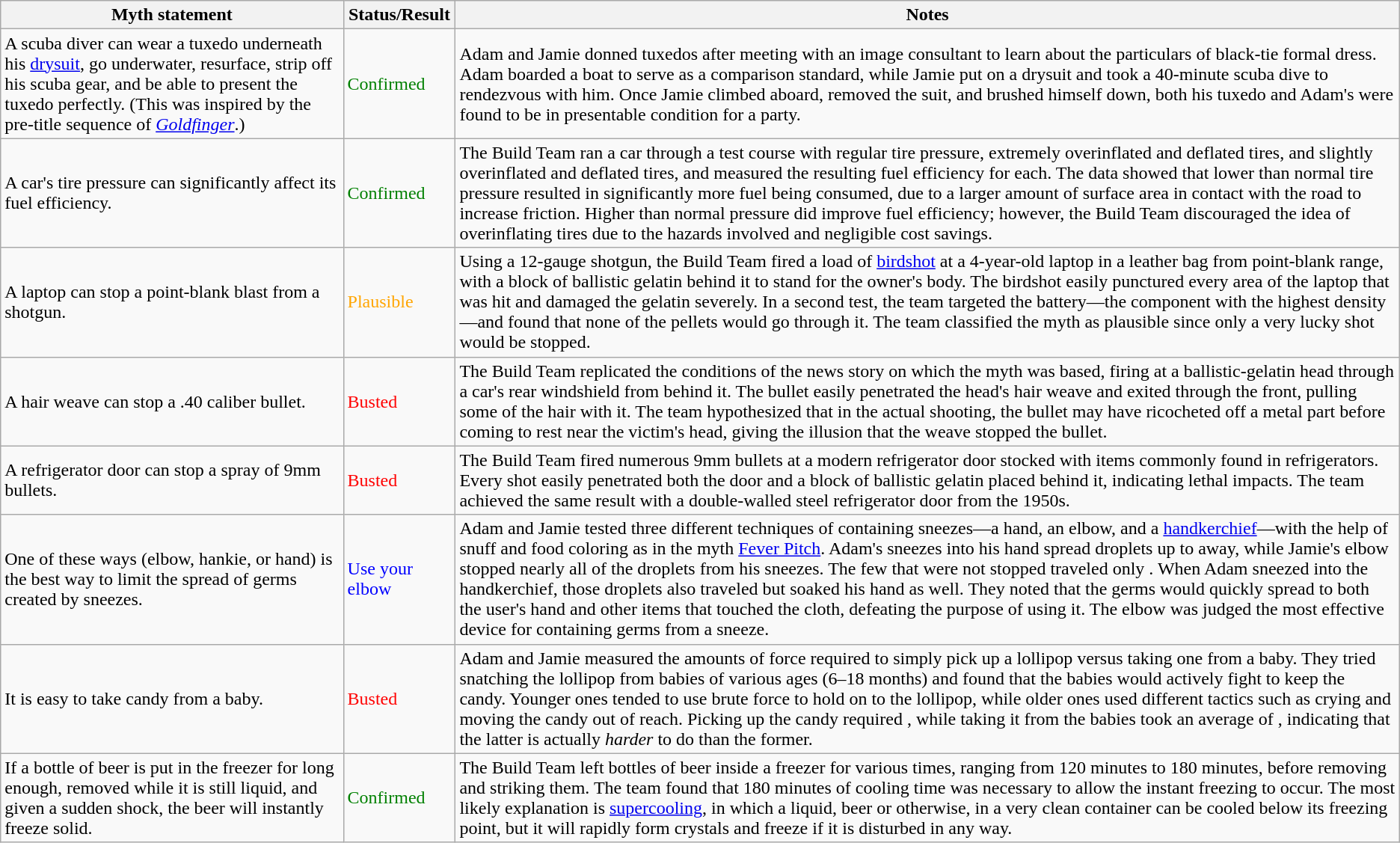<table class="wikitable plainrowheaders">
<tr>
<th>Myth statement</th>
<th>Status/Result</th>
<th>Notes</th>
</tr>
<tr>
<td>A scuba diver can wear a tuxedo underneath his <a href='#'>drysuit</a>, go underwater, resurface, strip off his scuba gear, and be able to present the tuxedo perfectly. (This was inspired by the pre-title sequence of <em><a href='#'>Goldfinger</a></em>.)</td>
<td style="color:green">Confirmed</td>
<td>Adam and Jamie donned tuxedos after meeting with an image consultant to learn about the particulars of black-tie formal dress. Adam boarded a boat to serve as a comparison standard, while Jamie put on a drysuit and took a 40-minute scuba dive to rendezvous with him. Once Jamie climbed aboard, removed the suit, and brushed himself down, both his tuxedo and Adam's were found to be in presentable condition for a party.</td>
</tr>
<tr>
<td>A car's tire pressure can significantly affect its fuel efficiency.</td>
<td style="color:green">Confirmed</td>
<td>The Build Team ran a car through a test course with regular tire pressure, extremely overinflated and deflated tires, and slightly overinflated and deflated tires, and measured the resulting fuel efficiency for each. The data showed that lower than normal tire pressure resulted in significantly more fuel being consumed, due to a larger amount of surface area in contact with the road to increase friction. Higher than normal pressure did improve fuel efficiency; however, the Build Team discouraged the idea of overinflating tires due to the hazards involved and negligible cost savings.</td>
</tr>
<tr>
<td>A laptop can stop a point-blank blast from a shotgun.</td>
<td style="color:orange">Plausible</td>
<td>Using a 12-gauge shotgun, the Build Team fired a load of <a href='#'>birdshot</a> at a 4-year-old laptop in a leather bag from point-blank range, with a block of ballistic gelatin behind it to stand for the owner's body. The birdshot easily punctured every area of the laptop that was hit and damaged the gelatin severely. In a second test, the team targeted the battery—the component with the highest density—and found that none of the pellets would go through it. The team classified the myth as plausible since only a very lucky shot would be stopped.</td>
</tr>
<tr>
<td>A hair weave can stop a .40 caliber bullet.</td>
<td style="color:red">Busted</td>
<td>The Build Team replicated the conditions of the news story on which the myth was based, firing at a ballistic-gelatin head through a car's rear windshield from  behind it. The bullet easily penetrated the head's hair weave and exited through the front, pulling some of the hair with it. The team hypothesized that in the actual shooting, the bullet may have ricocheted off a metal part before coming to rest near the victim's head, giving the illusion that the weave stopped the bullet.</td>
</tr>
<tr>
<td>A refrigerator door can stop a spray of 9mm bullets.</td>
<td style="color:red">Busted</td>
<td>The Build Team fired numerous 9mm bullets at a modern refrigerator door stocked with items commonly found in refrigerators. Every shot easily penetrated both the door and a block of ballistic gelatin placed behind it, indicating lethal impacts. The team achieved the same result with a double-walled steel refrigerator door from the 1950s.</td>
</tr>
<tr>
<td>One of these ways (elbow, hankie, or hand) is the best way to limit the spread of germs created by sneezes.</td>
<td style="color:blue">Use your elbow</td>
<td>Adam and Jamie tested three different techniques of containing sneezes—a hand, an elbow, and a <a href='#'>handkerchief</a>—with the help of snuff and food coloring as in the myth <a href='#'>Fever Pitch</a>. Adam's sneezes into his hand spread droplets up to  away, while Jamie's elbow stopped nearly all of the droplets from his sneezes. The few that were not stopped traveled only . When Adam sneezed into the handkerchief, those droplets also traveled  but soaked his hand as well. They noted that the germs would quickly spread to both the user's hand and other items that touched the cloth, defeating the purpose of using it. The elbow was judged the most effective device for containing germs from a sneeze.</td>
</tr>
<tr>
<td>It is easy to take candy from a baby.</td>
<td style="color:red">Busted</td>
<td>Adam and Jamie measured the amounts of force required to simply pick up a lollipop versus taking one from a baby. They tried snatching the lollipop from babies of various ages (6–18 months) and found that the babies would actively fight to keep the candy. Younger ones tended to use brute force to hold on to the lollipop, while older ones used different tactics such as crying and moving the candy out of reach. Picking up the candy required , while taking it from the babies took an average of , indicating that the latter is actually <em>harder</em> to do than the former.</td>
</tr>
<tr>
<td>If a bottle of beer is put in the freezer for long enough, removed while it is still liquid, and given a sudden shock, the beer will instantly freeze solid.</td>
<td style="color:green">Confirmed</td>
<td>The Build Team left bottles of beer inside a freezer for various times, ranging from 120 minutes to 180 minutes, before removing and striking them. The team found that 180 minutes of cooling time was necessary to allow the instant freezing to occur. The most likely explanation is <a href='#'>supercooling</a>, in which a liquid, beer or otherwise, in a very clean container can be cooled below its freezing point, but it will rapidly form crystals and freeze if it is disturbed in any way.</td>
</tr>
</table>
